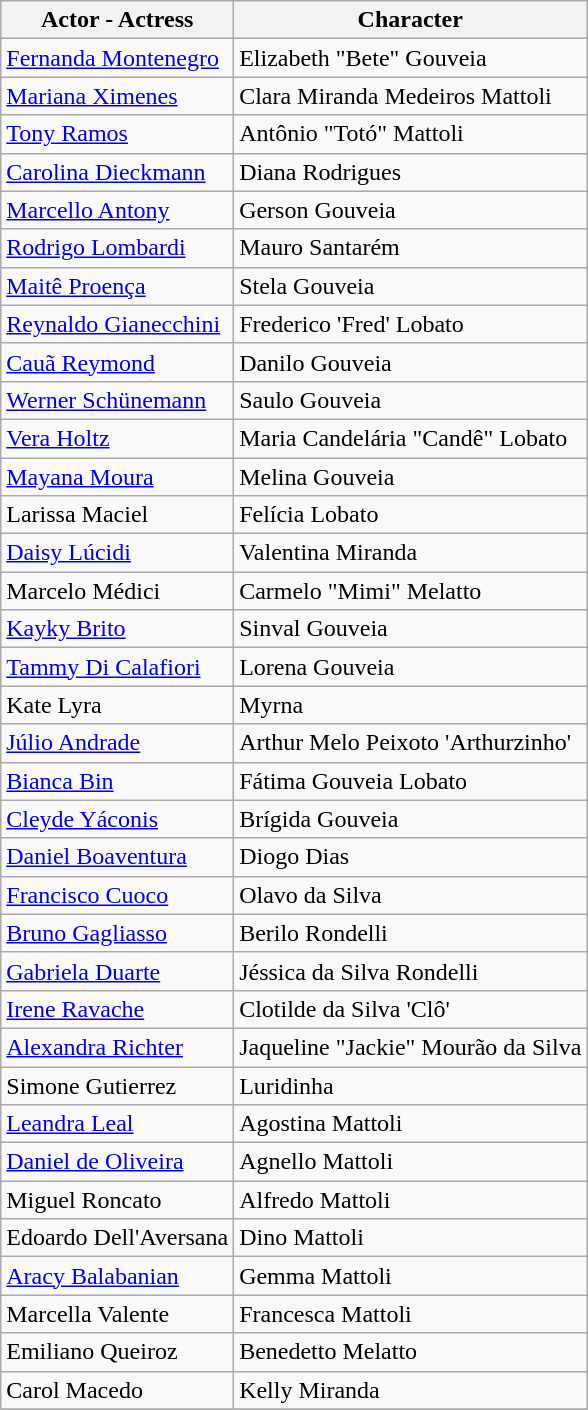<table class="wikitable sortable">
<tr>
<th>Actor - Actress</th>
<th>Character</th>
</tr>
<tr>
<td><a href='#'>Fernanda Montenegro</a></td>
<td>Elizabeth "Bete" Gouveia</td>
</tr>
<tr>
<td><a href='#'>Mariana Ximenes</a></td>
<td>Clara Miranda Medeiros Mattoli</td>
</tr>
<tr>
<td><a href='#'>Tony Ramos</a></td>
<td>Antônio "Totó" Mattoli</td>
</tr>
<tr>
<td><a href='#'>Carolina Dieckmann</a></td>
<td>Diana Rodrigues</td>
</tr>
<tr>
<td><a href='#'>Marcello Antony</a></td>
<td>Gerson Gouveia</td>
</tr>
<tr>
<td><a href='#'>Rodrigo Lombardi</a></td>
<td>Mauro Santarém</td>
</tr>
<tr>
<td><a href='#'>Maitê Proença</a></td>
<td>Stela Gouveia</td>
</tr>
<tr>
<td><a href='#'>Reynaldo Gianecchini</a></td>
<td>Frederico 'Fred' Lobato</td>
</tr>
<tr>
<td><a href='#'>Cauã Reymond</a></td>
<td>Danilo Gouveia</td>
</tr>
<tr>
<td><a href='#'>Werner Schünemann</a></td>
<td>Saulo Gouveia</td>
</tr>
<tr>
<td><a href='#'>Vera Holtz</a></td>
<td>Maria Candelária "Candê" Lobato</td>
</tr>
<tr>
<td><a href='#'>Mayana Moura</a></td>
<td>Melina Gouveia</td>
</tr>
<tr>
<td>Larissa Maciel</td>
<td>Felícia Lobato</td>
</tr>
<tr>
<td><a href='#'>Daisy Lúcidi</a></td>
<td>Valentina Miranda</td>
</tr>
<tr>
<td>Marcelo Médici</td>
<td>Carmelo "Mimi" Melatto</td>
</tr>
<tr>
<td><a href='#'>Kayky Brito</a></td>
<td>Sinval Gouveia</td>
</tr>
<tr>
<td><a href='#'>Tammy Di Calafiori</a></td>
<td>Lorena Gouveia</td>
</tr>
<tr>
<td>Kate Lyra</td>
<td>Myrna</td>
</tr>
<tr>
<td><a href='#'>Júlio Andrade</a></td>
<td>Arthur Melo Peixoto 'Arthurzinho'</td>
</tr>
<tr>
<td><a href='#'>Bianca Bin</a></td>
<td>Fátima Gouveia Lobato</td>
</tr>
<tr>
<td><a href='#'>Cleyde Yáconis</a></td>
<td>Brígida Gouveia</td>
</tr>
<tr>
<td><a href='#'>Daniel Boaventura</a></td>
<td>Diogo Dias</td>
</tr>
<tr>
<td><a href='#'>Francisco Cuoco</a></td>
<td>Olavo da Silva</td>
</tr>
<tr>
<td><a href='#'>Bruno Gagliasso</a></td>
<td>Berilo Rondelli</td>
</tr>
<tr>
<td><a href='#'>Gabriela Duarte</a></td>
<td>Jéssica da Silva Rondelli</td>
</tr>
<tr>
<td><a href='#'>Irene Ravache</a></td>
<td>Clotilde da Silva 'Clô'</td>
</tr>
<tr>
<td><a href='#'>Alexandra Richter</a></td>
<td>Jaqueline "Jackie" Mourão da Silva</td>
</tr>
<tr>
<td>Simone Gutierrez</td>
<td>Luridinha</td>
</tr>
<tr>
<td><a href='#'>Leandra Leal</a></td>
<td>Agostina Mattoli</td>
</tr>
<tr>
<td><a href='#'>Daniel de Oliveira</a></td>
<td>Agnello Mattoli</td>
</tr>
<tr>
<td>Miguel Roncato</td>
<td>Alfredo Mattoli</td>
</tr>
<tr>
<td>Edoardo Dell'Aversana</td>
<td>Dino Mattoli</td>
</tr>
<tr>
<td><a href='#'>Aracy Balabanian</a></td>
<td>Gemma Mattoli</td>
</tr>
<tr>
<td>Marcella Valente</td>
<td>Francesca Mattoli</td>
</tr>
<tr>
<td>Emiliano Queiroz</td>
<td>Benedetto Melatto</td>
</tr>
<tr>
<td>Carol Macedo</td>
<td>Kelly Miranda</td>
</tr>
<tr>
</tr>
</table>
